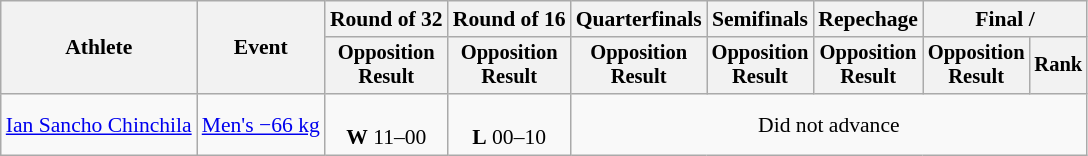<table class="wikitable" style="font-size:90%">
<tr>
<th rowspan="2">Athlete</th>
<th rowspan="2">Event</th>
<th>Round of 32</th>
<th>Round of 16</th>
<th>Quarterfinals</th>
<th>Semifinals</th>
<th>Repechage</th>
<th colspan=2>Final / </th>
</tr>
<tr style="font-size:95%">
<th>Opposition<br>Result</th>
<th>Opposition<br>Result</th>
<th>Opposition<br>Result</th>
<th>Opposition<br>Result</th>
<th>Opposition<br>Result</th>
<th>Opposition<br>Result</th>
<th>Rank</th>
</tr>
<tr align=center>
<td align=left><a href='#'>Ian Sancho Chinchila</a></td>
<td align=left><a href='#'>Men's −66 kg</a></td>
<td><br><strong>W</strong> 11–00</td>
<td><br><strong>L</strong> 00–10</td>
<td colspan="5">Did not advance</td>
</tr>
</table>
